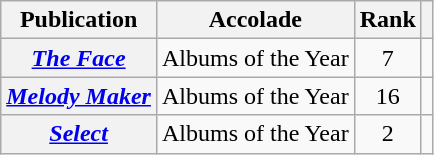<table class="wikitable sortable plainrowheaders">
<tr>
<th scope="col">Publication</th>
<th scope="col">Accolade</th>
<th scope="col">Rank</th>
<th scope="col" class="unsortable"></th>
</tr>
<tr>
<th scope="row"><em><a href='#'>The Face</a></em></th>
<td>Albums of the Year</td>
<td style="text-align:center;">7</td>
<td></td>
</tr>
<tr>
<th scope="row"><em><a href='#'>Melody Maker</a></em></th>
<td>Albums of the Year</td>
<td style="text-align:center;">16</td>
<td></td>
</tr>
<tr>
<th scope="row"><em><a href='#'>Select</a></em></th>
<td>Albums of the Year</td>
<td style="text-align:center;">2</td>
<td></td>
</tr>
</table>
